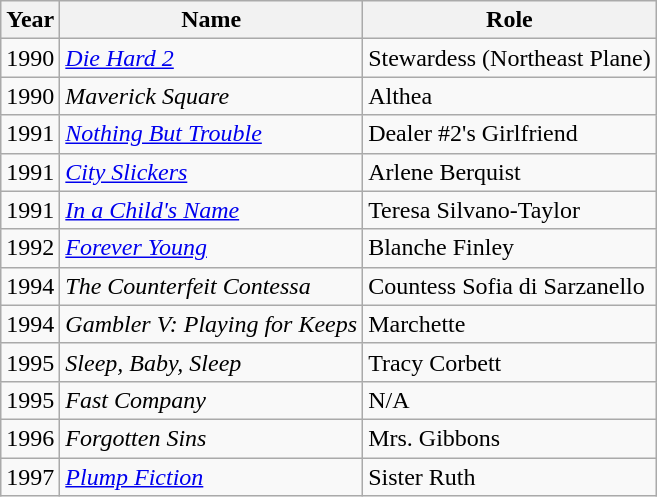<table class="wikitable sortable">
<tr>
<th>Year</th>
<th>Name</th>
<th>Role</th>
</tr>
<tr>
<td>1990</td>
<td><em><a href='#'>Die Hard 2</a></em></td>
<td>Stewardess (Northeast Plane)</td>
</tr>
<tr>
<td>1990</td>
<td><em>Maverick Square</em></td>
<td>Althea</td>
</tr>
<tr>
<td>1991</td>
<td><em><a href='#'>Nothing But Trouble</a></em></td>
<td>Dealer #2's Girlfriend</td>
</tr>
<tr>
<td>1991</td>
<td><em><a href='#'>City Slickers</a></em></td>
<td>Arlene Berquist</td>
</tr>
<tr>
<td>1991</td>
<td><em><a href='#'>In a Child's Name</a></em></td>
<td>Teresa Silvano-Taylor</td>
</tr>
<tr>
<td>1992</td>
<td><em><a href='#'>Forever Young</a></em></td>
<td>Blanche Finley</td>
</tr>
<tr>
<td>1994</td>
<td><em>The Counterfeit Contessa</em></td>
<td>Countess Sofia di Sarzanello</td>
</tr>
<tr>
<td>1994</td>
<td><em>Gambler V: Playing for Keeps</em></td>
<td>Marchette</td>
</tr>
<tr>
<td>1995</td>
<td><em>Sleep, Baby, Sleep</em></td>
<td>Tracy Corbett</td>
</tr>
<tr>
<td>1995</td>
<td><em>Fast Company</em></td>
<td>N/A</td>
</tr>
<tr>
<td>1996</td>
<td><em>Forgotten Sins</em></td>
<td>Mrs. Gibbons</td>
</tr>
<tr>
<td>1997</td>
<td><em><a href='#'>Plump Fiction</a></em></td>
<td>Sister Ruth</td>
</tr>
</table>
